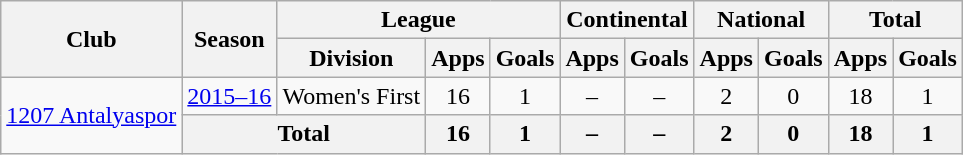<table class="wikitable" style="text-align: center;">
<tr>
<th rowspan="2">Club</th>
<th rowspan="2">Season</th>
<th colspan="3">League</th>
<th colspan="2">Continental</th>
<th colspan="2">National</th>
<th colspan="2">Total</th>
</tr>
<tr>
<th>Division</th>
<th>Apps</th>
<th>Goals</th>
<th>Apps</th>
<th>Goals</th>
<th>Apps</th>
<th>Goals</th>
<th>Apps</th>
<th>Goals</th>
</tr>
<tr>
<td rowspan=2><a href='#'>1207 Antalyaspor</a></td>
<td><a href='#'>2015–16</a></td>
<td>Women's First</td>
<td>16</td>
<td>1</td>
<td>–</td>
<td>–</td>
<td>2</td>
<td>0</td>
<td>18</td>
<td>1</td>
</tr>
<tr>
<th colspan="2">Total</th>
<th>16</th>
<th>1</th>
<th>–</th>
<th>–</th>
<th>2</th>
<th>0</th>
<th>18</th>
<th>1</th>
</tr>
</table>
